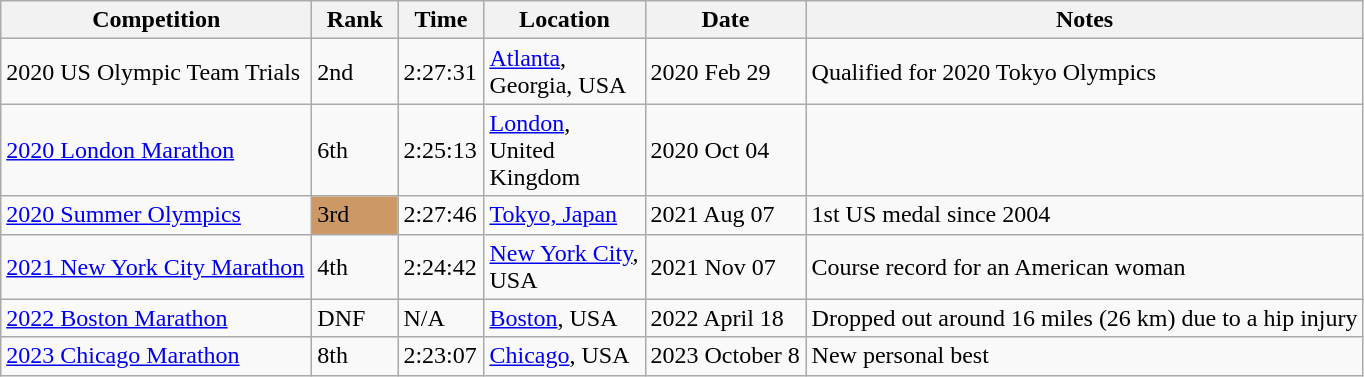<table class="wikitable sortable">
<tr>
<th width=200>Competition</th>
<th width=50>Rank</th>
<th width=50>Time</th>
<th width=100>Location</th>
<th width=100>Date</th>
<th>Notes</th>
</tr>
<tr>
<td>2020 US Olympic Team Trials</td>
<td>2nd</td>
<td>2:27:31</td>
<td><a href='#'>Atlanta</a>, Georgia, USA</td>
<td>2020 Feb 29</td>
<td>Qualified for 2020 Tokyo Olympics</td>
</tr>
<tr>
<td><a href='#'>2020 London Marathon</a></td>
<td>6th</td>
<td>2:25:13</td>
<td><a href='#'>London</a>, United Kingdom</td>
<td>2020 Oct 04</td>
</tr>
<tr>
<td><a href='#'>2020 Summer Olympics</a></td>
<td bgcolor="cc9966">3rd</td>
<td>2:27:46</td>
<td><a href='#'>Tokyo, Japan</a></td>
<td>2021 Aug 07</td>
<td>1st US medal since 2004</td>
</tr>
<tr>
<td><a href='#'>2021 New York City Marathon</a></td>
<td>4th</td>
<td>2:24:42</td>
<td><a href='#'>New York City</a>, USA</td>
<td>2021 Nov 07</td>
<td>Course record for an American woman</td>
</tr>
<tr>
<td><a href='#'>2022 Boston Marathon</a></td>
<td>DNF</td>
<td>N/A</td>
<td><a href='#'>Boston</a>, USA</td>
<td>2022 April 18</td>
<td>Dropped out around 16 miles (26 km) due to a hip injury</td>
</tr>
<tr>
<td><a href='#'>2023 Chicago Marathon</a></td>
<td>8th</td>
<td>2:23:07</td>
<td><a href='#'>Chicago</a>, USA</td>
<td>2023 October 8</td>
<td>New personal best</td>
</tr>
</table>
